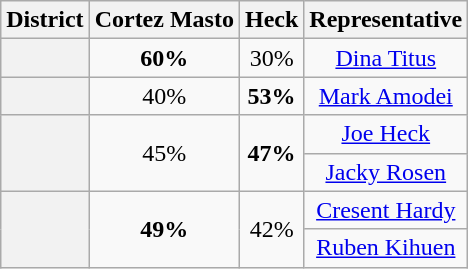<table class=wikitable>
<tr>
<th>District</th>
<th>Cortez Masto</th>
<th>Heck</th>
<th>Representative</th>
</tr>
<tr align=center>
<th></th>
<td><strong>60%</strong></td>
<td>30%</td>
<td><a href='#'>Dina Titus</a></td>
</tr>
<tr align=center>
<th></th>
<td>40%</td>
<td><strong>53%</strong></td>
<td><a href='#'>Mark Amodei</a></td>
</tr>
<tr align=center>
<th rowspan=2 ></th>
<td rowspan=2>45%</td>
<td rowspan=2><strong>47%</strong></td>
<td><a href='#'>Joe Heck</a></td>
</tr>
<tr align=center>
<td><a href='#'>Jacky Rosen</a></td>
</tr>
<tr align=center>
<th rowspan=2 ></th>
<td rowspan=2><strong>49%</strong></td>
<td rowspan=2>42%</td>
<td><a href='#'>Cresent Hardy</a></td>
</tr>
<tr align=center>
<td><a href='#'>Ruben Kihuen</a></td>
</tr>
</table>
